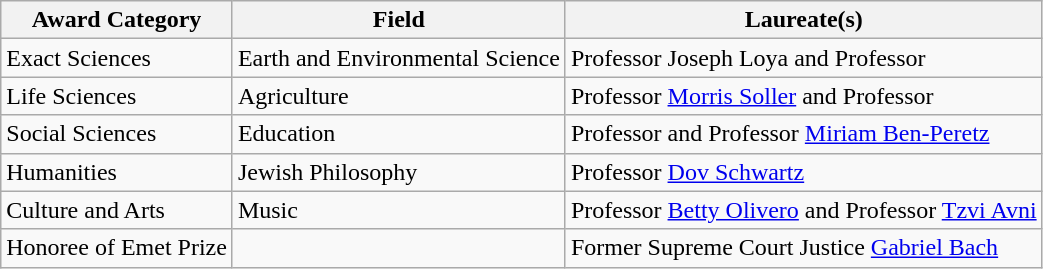<table class="wikitable">
<tr>
<th>Award Category</th>
<th>Field</th>
<th>Laureate(s)</th>
</tr>
<tr>
<td>Exact Sciences</td>
<td>Earth and Environmental Science</td>
<td>Professor Joseph Loya and Professor </td>
</tr>
<tr>
<td>Life Sciences</td>
<td>Agriculture</td>
<td>Professor <a href='#'>Morris Soller</a> and Professor </td>
</tr>
<tr>
<td>Social Sciences</td>
<td>Education</td>
<td>Professor  and Professor <a href='#'>Miriam Ben-Peretz</a></td>
</tr>
<tr>
<td>Humanities</td>
<td>Jewish Philosophy</td>
<td>Professor <a href='#'>Dov Schwartz</a></td>
</tr>
<tr>
<td>Culture and Arts</td>
<td>Music</td>
<td>Professor <a href='#'>Betty Olivero</a> and Professor <a href='#'>Tzvi Avni</a></td>
</tr>
<tr>
<td>Honoree of Emet Prize</td>
<td></td>
<td>Former Supreme Court Justice <a href='#'>Gabriel Bach</a></td>
</tr>
</table>
